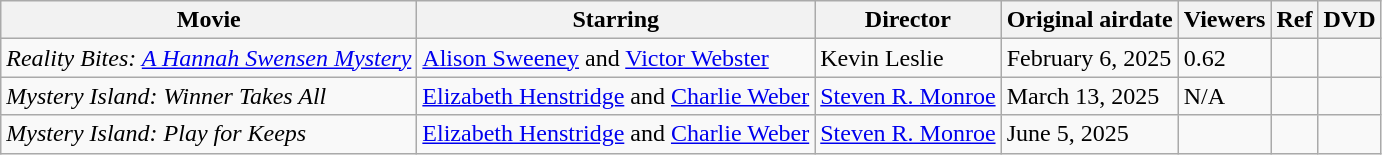<table class="wikitable sortable">
<tr>
<th scope="col" class="unsortable">Movie</th>
<th scope="col" class="unsortable">Starring</th>
<th scope="col" class="unsortable">Director</th>
<th scope="col" class="unsortable">Original airdate</th>
<th scope="col">Viewers</th>
<th scope="col" class="unsortable">Ref</th>
<th scope="col" class="unsortable">DVD</th>
</tr>
<tr>
<td><em>Reality Bites: <a href='#'>A Hannah Swensen Mystery</a></em></td>
<td><a href='#'>Alison Sweeney</a> and <a href='#'>Victor Webster</a></td>
<td>Kevin Leslie</td>
<td>February 6, 2025</td>
<td>0.62</td>
<td></td>
<td></td>
</tr>
<tr>
<td><em>Mystery Island: Winner Takes All</em></td>
<td><a href='#'>Elizabeth Henstridge</a> and <a href='#'>Charlie Weber</a></td>
<td><a href='#'>Steven R. Monroe</a></td>
<td>March 13, 2025</td>
<td>N/A</td>
<td></td>
<td></td>
</tr>
<tr>
<td><em>Mystery Island: Play for Keeps</em></td>
<td><a href='#'>Elizabeth Henstridge</a> and <a href='#'>Charlie Weber</a></td>
<td><a href='#'>Steven R. Monroe</a></td>
<td>June 5, 2025</td>
<td></td>
<td></td>
<td></td>
</tr>
</table>
